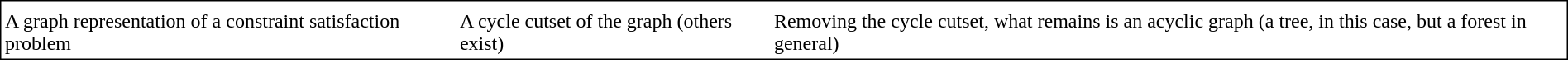<table style="border: thin black solid;">
<tr>
<td align=center></td>
<td align=center></td>
<td align=center></td>
</tr>
<tr>
<td>A graph representation of a constraint satisfaction problem</td>
<td>A cycle cutset of the graph (others exist)</td>
<td>Removing the cycle cutset, what remains is an acyclic graph (a tree, in this case, but a forest in general)</td>
</tr>
</table>
